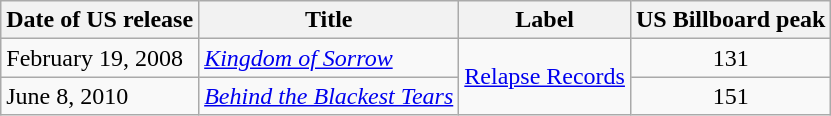<table class="wikitable">
<tr>
<th>Date of US release</th>
<th>Title</th>
<th>Label</th>
<th>US Billboard peak</th>
</tr>
<tr>
<td>February 19, 2008</td>
<td><em><a href='#'>Kingdom of Sorrow</a></em></td>
<td rowspan="2"><a href='#'>Relapse Records</a></td>
<td align="center">131</td>
</tr>
<tr>
<td>June 8, 2010</td>
<td><em><a href='#'>Behind the Blackest Tears</a></em></td>
<td align="center">151</td>
</tr>
</table>
